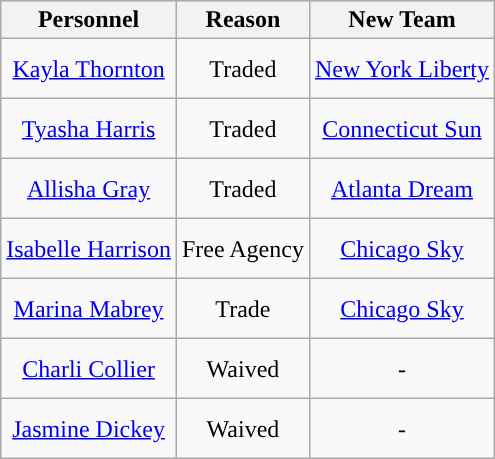<table class="wikitable" style="text-align: center">
<tr align="center"  bgcolor="#dddddd">
<th><strong>Personnel</strong></th>
<th><strong>Reason</strong></th>
<th><strong>New Team</strong></th>
</tr>
<tr style="height:40px">
<td><a href='#'>Kayla Thornton</a></td>
<td>Traded</td>
<td><a href='#'>New York Liberty</a></td>
</tr>
<tr style="height:40px">
<td><a href='#'>Tyasha Harris</a></td>
<td>Traded</td>
<td><a href='#'>Connecticut Sun</a></td>
</tr>
<tr style="height:40px">
<td><a href='#'>Allisha Gray</a></td>
<td>Traded</td>
<td><a href='#'>Atlanta Dream</a></td>
</tr>
<tr style="height:40px">
<td><a href='#'>Isabelle Harrison</a></td>
<td>Free Agency</td>
<td><a href='#'>Chicago Sky</a></td>
</tr>
<tr style="height:40px">
<td><a href='#'>Marina Mabrey</a></td>
<td>Trade</td>
<td><a href='#'>Chicago Sky</a></td>
</tr>
<tr style="height:40px">
<td><a href='#'>Charli Collier</a></td>
<td>Waived</td>
<td>-</td>
</tr>
<tr style="height:40px">
<td><a href='#'>Jasmine Dickey</a></td>
<td>Waived</td>
<td>-</td>
</tr>
</table>
